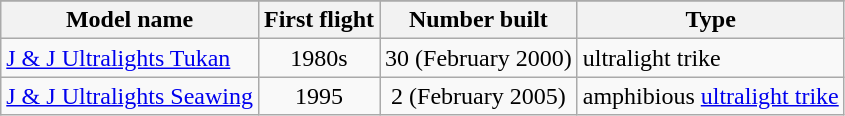<table class="wikitable">
<tr>
</tr>
<tr>
<th>Model name</th>
<th>First flight</th>
<th>Number built</th>
<th>Type</th>
</tr>
<tr>
<td align=left><a href='#'>J & J Ultralights Tukan</a></td>
<td align=center>1980s</td>
<td align=center>30 (February 2000)</td>
<td align=left>ultralight trike</td>
</tr>
<tr>
<td align=left><a href='#'>J & J Ultralights Seawing</a></td>
<td align=center>1995</td>
<td align=center>2 (February 2005)</td>
<td align=left>amphibious <a href='#'>ultralight trike</a></td>
</tr>
</table>
